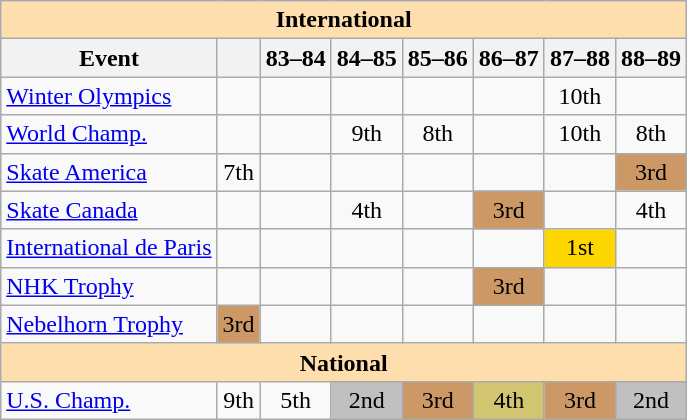<table class="wikitable" style="text-align:center">
<tr>
<th style="background-color: #ffdead; " colspan=8 align=center>International</th>
</tr>
<tr>
<th>Event</th>
<th></th>
<th>83–84</th>
<th>84–85</th>
<th>85–86</th>
<th>86–87</th>
<th>87–88</th>
<th>88–89</th>
</tr>
<tr>
<td align=left><a href='#'>Winter Olympics</a></td>
<td></td>
<td></td>
<td></td>
<td></td>
<td></td>
<td>10th</td>
<td></td>
</tr>
<tr>
<td align=left><a href='#'>World Champ.</a></td>
<td></td>
<td></td>
<td>9th</td>
<td>8th</td>
<td></td>
<td>10th</td>
<td>8th</td>
</tr>
<tr>
<td align=left><a href='#'>Skate America</a></td>
<td>7th</td>
<td></td>
<td></td>
<td></td>
<td></td>
<td></td>
<td bgcolor=cc9966>3rd</td>
</tr>
<tr>
<td align=left><a href='#'>Skate Canada</a></td>
<td></td>
<td></td>
<td>4th</td>
<td></td>
<td bgcolor=cc9966>3rd</td>
<td></td>
<td>4th</td>
</tr>
<tr>
<td align=left><a href='#'>International de Paris</a></td>
<td></td>
<td></td>
<td></td>
<td></td>
<td></td>
<td bgcolor=gold>1st</td>
<td></td>
</tr>
<tr>
<td align=left><a href='#'>NHK Trophy</a></td>
<td></td>
<td></td>
<td></td>
<td></td>
<td bgcolor=cc9966>3rd</td>
<td></td>
<td></td>
</tr>
<tr>
<td align=left><a href='#'>Nebelhorn Trophy</a></td>
<td bgcolor=cc9966>3rd</td>
<td></td>
<td></td>
<td></td>
<td></td>
<td></td>
<td></td>
</tr>
<tr>
<th style="background-color: #ffdead; " colspan=8 align=center>National</th>
</tr>
<tr>
<td align=left><a href='#'>U.S. Champ.</a></td>
<td>9th</td>
<td>5th</td>
<td bgcolor=silver>2nd</td>
<td bgcolor=cc9966>3rd</td>
<td bgcolor=d1c571>4th</td>
<td bgcolor=cc9966>3rd</td>
<td bgcolor=silver>2nd</td>
</tr>
</table>
